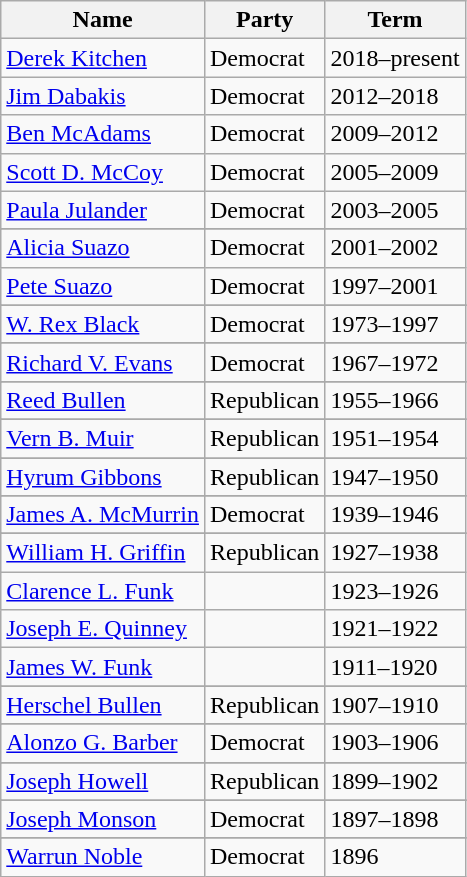<table class="wikitable">
<tr>
<th>Name</th>
<th>Party</th>
<th>Term</th>
</tr>
<tr>
<td><a href='#'>Derek Kitchen</a></td>
<td>Democrat</td>
<td>2018–present</td>
</tr>
<tr>
<td><a href='#'>Jim Dabakis</a></td>
<td>Democrat</td>
<td>2012–2018</td>
</tr>
<tr>
<td><a href='#'>Ben McAdams</a></td>
<td>Democrat</td>
<td>2009–2012</td>
</tr>
<tr>
<td><a href='#'>Scott D. McCoy</a></td>
<td>Democrat</td>
<td>2005–2009</td>
</tr>
<tr>
<td><a href='#'>Paula Julander</a></td>
<td>Democrat</td>
<td>2003–2005</td>
</tr>
<tr>
</tr>
<tr>
<td><a href='#'>Alicia Suazo</a></td>
<td>Democrat</td>
<td>2001–2002</td>
</tr>
<tr>
<td><a href='#'>Pete Suazo</a></td>
<td>Democrat</td>
<td>1997–2001</td>
</tr>
<tr>
</tr>
<tr>
<td><a href='#'>W. Rex Black</a></td>
<td>Democrat</td>
<td>1973–1997</td>
</tr>
<tr>
</tr>
<tr>
<td><a href='#'>Richard V. Evans</a></td>
<td>Democrat</td>
<td>1967–1972</td>
</tr>
<tr>
</tr>
<tr>
<td><a href='#'>Reed Bullen</a></td>
<td>Republican</td>
<td>1955–1966</td>
</tr>
<tr>
</tr>
<tr>
<td><a href='#'>Vern B. Muir</a></td>
<td>Republican</td>
<td>1951–1954</td>
</tr>
<tr>
</tr>
<tr>
<td><a href='#'>Hyrum Gibbons</a></td>
<td>Republican</td>
<td>1947–1950</td>
</tr>
<tr>
</tr>
<tr>
<td><a href='#'>James A. McMurrin</a></td>
<td>Democrat</td>
<td>1939–1946</td>
</tr>
<tr>
</tr>
<tr>
<td><a href='#'>William H. Griffin</a></td>
<td>Republican</td>
<td>1927–1938</td>
</tr>
<tr>
<td><a href='#'>Clarence L. Funk</a></td>
<td></td>
<td>1923–1926</td>
</tr>
<tr>
<td><a href='#'>Joseph E. Quinney</a></td>
<td></td>
<td>1921–1922</td>
</tr>
<tr>
<td><a href='#'>James W. Funk</a></td>
<td></td>
<td>1911–1920</td>
</tr>
<tr>
</tr>
<tr>
<td><a href='#'>Herschel Bullen</a></td>
<td>Republican</td>
<td>1907–1910</td>
</tr>
<tr>
</tr>
<tr>
<td><a href='#'>Alonzo G. Barber</a></td>
<td>Democrat</td>
<td>1903–1906</td>
</tr>
<tr>
</tr>
<tr>
<td><a href='#'>Joseph Howell</a></td>
<td>Republican</td>
<td>1899–1902</td>
</tr>
<tr>
</tr>
<tr>
<td><a href='#'>Joseph Monson</a></td>
<td>Democrat</td>
<td>1897–1898</td>
</tr>
<tr>
</tr>
<tr>
<td><a href='#'>Warrun Noble</a></td>
<td>Democrat</td>
<td>1896</td>
</tr>
</table>
